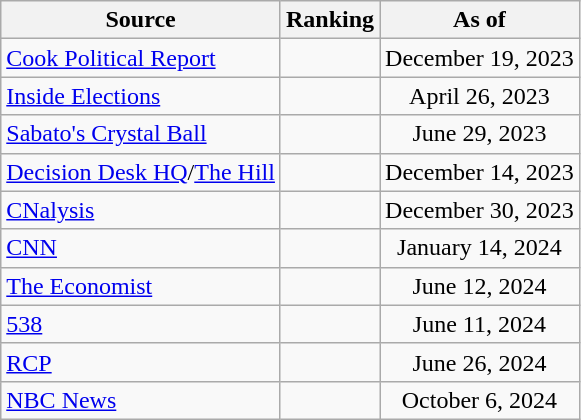<table class="wikitable" style="text-align:center">
<tr>
<th>Source</th>
<th>Ranking</th>
<th>As of</th>
</tr>
<tr>
<td align=left><a href='#'>Cook Political Report</a></td>
<td></td>
<td>December 19, 2023</td>
</tr>
<tr>
<td align=left><a href='#'>Inside Elections</a></td>
<td></td>
<td>April 26, 2023</td>
</tr>
<tr>
<td align=left><a href='#'>Sabato's Crystal Ball</a></td>
<td></td>
<td>June 29, 2023</td>
</tr>
<tr>
<td align=left><a href='#'>Decision Desk HQ</a>/<a href='#'>The Hill</a></td>
<td></td>
<td>December 14, 2023</td>
</tr>
<tr>
<td align=left><a href='#'>CNalysis</a></td>
<td></td>
<td>December 30, 2023</td>
</tr>
<tr>
<td align=left><a href='#'>CNN</a></td>
<td></td>
<td>January 14, 2024</td>
</tr>
<tr>
<td align=left><a href='#'>The Economist</a></td>
<td></td>
<td>June 12, 2024</td>
</tr>
<tr>
<td align="left"><a href='#'>538</a></td>
<td></td>
<td>June 11, 2024</td>
</tr>
<tr>
<td align="left"><a href='#'>RCP</a></td>
<td></td>
<td>June 26, 2024</td>
</tr>
<tr>
<td align="left"><a href='#'>NBC News</a></td>
<td></td>
<td>October 6, 2024</td>
</tr>
</table>
